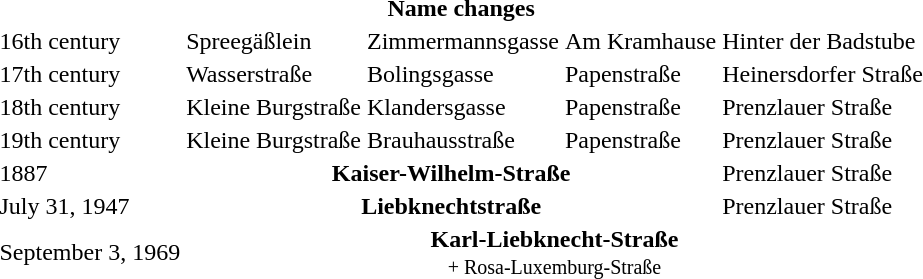<table>
<tr>
<td colspan="5" align="center"><strong>Name changes</strong></td>
</tr>
<tr>
<td>16th century</td>
<td>Spreegäßlein</td>
<td>Zimmermannsgasse</td>
<td>Am Kramhause</td>
<td>Hinter der Badstube</td>
<td></td>
</tr>
<tr>
<td>17th century</td>
<td>Wasserstraße</td>
<td>Bolingsgasse</td>
<td>Papenstraße</td>
<td>Heinersdorfer Straße</td>
</tr>
<tr>
<td>18th century</td>
<td>Kleine Burgstraße</td>
<td>Klandersgasse</td>
<td>Papenstraße</td>
<td>Prenzlauer Straße</td>
</tr>
<tr>
<td>19th century</td>
<td>Kleine Burgstraße</td>
<td>Brauhausstraße</td>
<td>Papenstraße</td>
<td>Prenzlauer Straße</td>
</tr>
<tr>
<td>1887</td>
<td colspan="3" align="center"><strong>Kaiser-Wilhelm-Straße</strong></td>
<td>Prenzlauer Straße</td>
</tr>
<tr>
<td>July 31, 1947</td>
<td colspan="3" align="center"><strong>Liebknechtstraße</strong></td>
<td>Prenzlauer Straße</td>
</tr>
<tr>
<td>September 3, 1969</td>
<td colspan="4" align="center"><strong>Karl-Liebknecht-Straße</strong><br><small>+ Rosa-Luxemburg-Straße</small></td>
</tr>
</table>
